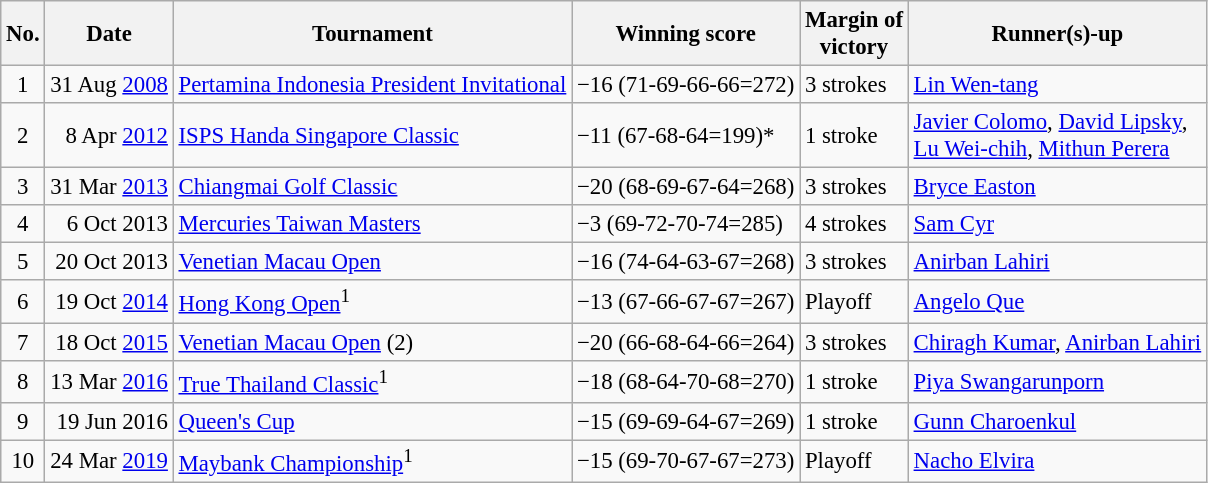<table class="wikitable" style="font-size:95%;">
<tr>
<th>No.</th>
<th>Date</th>
<th>Tournament</th>
<th>Winning score</th>
<th>Margin of<br>victory</th>
<th>Runner(s)-up</th>
</tr>
<tr>
<td align=center>1</td>
<td align=right>31 Aug <a href='#'>2008</a></td>
<td><a href='#'>Pertamina Indonesia President Invitational</a></td>
<td>−16 (71-69-66-66=272)</td>
<td>3 strokes</td>
<td> <a href='#'>Lin Wen-tang</a></td>
</tr>
<tr>
<td align=center>2</td>
<td align=right>8 Apr <a href='#'>2012</a></td>
<td><a href='#'>ISPS Handa Singapore Classic</a></td>
<td>−11 (67-68-64=199)*</td>
<td>1 stroke</td>
<td> <a href='#'>Javier Colomo</a>,  <a href='#'>David Lipsky</a>,<br> <a href='#'>Lu Wei-chih</a>,  <a href='#'>Mithun Perera</a></td>
</tr>
<tr>
<td align=center>3</td>
<td align=right>31 Mar <a href='#'>2013</a></td>
<td><a href='#'>Chiangmai Golf Classic</a></td>
<td>−20 (68-69-67-64=268)</td>
<td>3 strokes</td>
<td> <a href='#'>Bryce Easton</a></td>
</tr>
<tr>
<td align=center>4</td>
<td align=right>6 Oct 2013</td>
<td><a href='#'>Mercuries Taiwan Masters</a></td>
<td>−3 (69-72-70-74=285)</td>
<td>4 strokes</td>
<td> <a href='#'>Sam Cyr</a></td>
</tr>
<tr>
<td align=center>5</td>
<td align=right>20 Oct 2013</td>
<td><a href='#'>Venetian Macau Open</a></td>
<td>−16 (74-64-63-67=268)</td>
<td>3 strokes</td>
<td> <a href='#'>Anirban Lahiri</a></td>
</tr>
<tr>
<td align=center>6</td>
<td align=right>19 Oct <a href='#'>2014</a></td>
<td><a href='#'>Hong Kong Open</a><sup>1</sup></td>
<td>−13 (67-66-67-67=267)</td>
<td>Playoff</td>
<td> <a href='#'>Angelo Que</a></td>
</tr>
<tr>
<td align=center>7</td>
<td align=right>18 Oct <a href='#'>2015</a></td>
<td><a href='#'>Venetian Macau Open</a> (2)</td>
<td>−20 (66-68-64-66=264)</td>
<td>3 strokes</td>
<td> <a href='#'>Chiragh Kumar</a>,  <a href='#'>Anirban Lahiri</a></td>
</tr>
<tr>
<td align=center>8</td>
<td align=right>13 Mar <a href='#'>2016</a></td>
<td><a href='#'>True Thailand Classic</a><sup>1</sup></td>
<td>−18 (68-64-70-68=270)</td>
<td>1 stroke</td>
<td> <a href='#'>Piya Swangarunporn</a></td>
</tr>
<tr>
<td align=center>9</td>
<td align=right>19 Jun 2016</td>
<td><a href='#'>Queen's Cup</a></td>
<td>−15 (69-69-64-67=269)</td>
<td>1 stroke</td>
<td> <a href='#'>Gunn Charoenkul</a></td>
</tr>
<tr>
<td align=center>10</td>
<td align=right>24 Mar <a href='#'>2019</a></td>
<td><a href='#'>Maybank Championship</a><sup>1</sup></td>
<td>−15 (69-70-67-67=273)</td>
<td>Playoff</td>
<td> <a href='#'>Nacho Elvira</a></td>
</tr>
</table>
